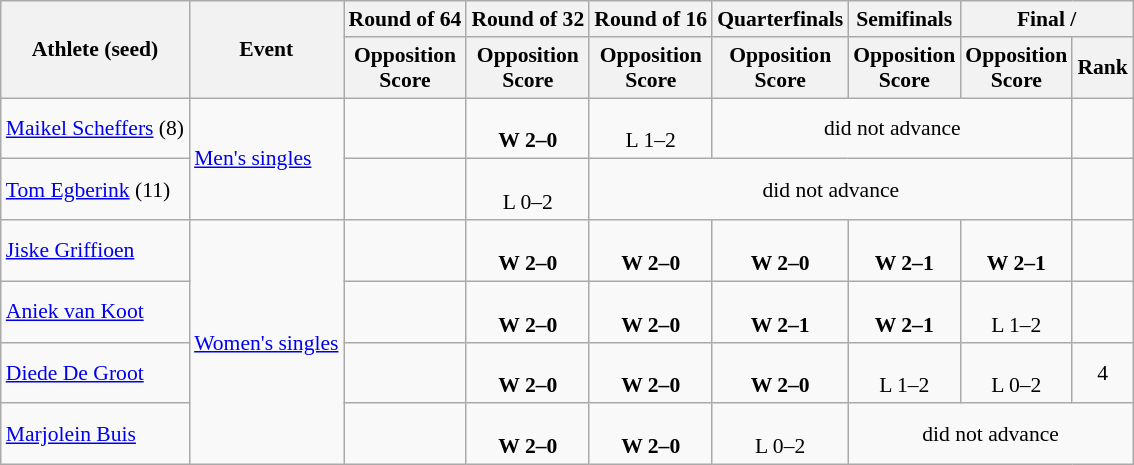<table class=wikitable style="font-size:90%">
<tr>
<th rowspan="2">Athlete (seed)</th>
<th rowspan="2">Event</th>
<th>Round of 64</th>
<th>Round of 32</th>
<th>Round of 16</th>
<th>Quarterfinals</th>
<th>Semifinals</th>
<th colspan="2">Final / </th>
</tr>
<tr>
<th>Opposition<br>Score</th>
<th>Opposition<br>Score</th>
<th>Opposition<br>Score</th>
<th>Opposition<br>Score</th>
<th>Opposition<br>Score</th>
<th>Opposition<br>Score</th>
<th>Rank</th>
</tr>
<tr align=center>
<td align=left><a href='#'>Maikel Scheffers</a> (8)</td>
<td align=left rowspan="2"><a href='#'>Men's singles</a></td>
<td></td>
<td><br><strong>W 2–0</strong></td>
<td><br>L 1–2</td>
<td colspan="3">did not advance</td>
<td></td>
</tr>
<tr align=center>
<td align=left><a href='#'>Tom Egberink</a> (11)</td>
<td></td>
<td><br>L 0–2</td>
<td colspan="4">did not advance</td>
<td></td>
</tr>
<tr align=center>
<td align=left><a href='#'>Jiske Griffioen</a></td>
<td align=left rowspan="4"><a href='#'>Women's singles</a></td>
<td></td>
<td><br><strong>W 2–0</strong></td>
<td><br><strong>W 2–0</strong></td>
<td><br><strong>W 2–0</strong></td>
<td><br><strong>W 2–1</strong></td>
<td><br><strong>W 2–1</strong></td>
<td></td>
</tr>
<tr align=center>
<td align=left><a href='#'>Aniek van Koot</a></td>
<td></td>
<td><br><strong>W 2–0</strong></td>
<td><br><strong>W 2–0</strong></td>
<td><br><strong>W 2–1</strong></td>
<td><br><strong>W 2–1</strong></td>
<td><br>L 1–2</td>
<td></td>
</tr>
<tr align=center>
<td align=left><a href='#'>Diede De Groot</a></td>
<td></td>
<td><br><strong>W 2–0</strong></td>
<td><br><strong>W 2–0</strong></td>
<td><br><strong>W 2–0</strong></td>
<td><br>L 1–2</td>
<td><br>L 0–2</td>
<td>4</td>
</tr>
<tr align=center>
<td align=left><a href='#'>Marjolein Buis</a></td>
<td></td>
<td><br><strong>W 2–0</strong></td>
<td><br><strong>W 2–0</strong></td>
<td><br>L 0–2</td>
<td colspan=3>did not advance</td>
</tr>
</table>
